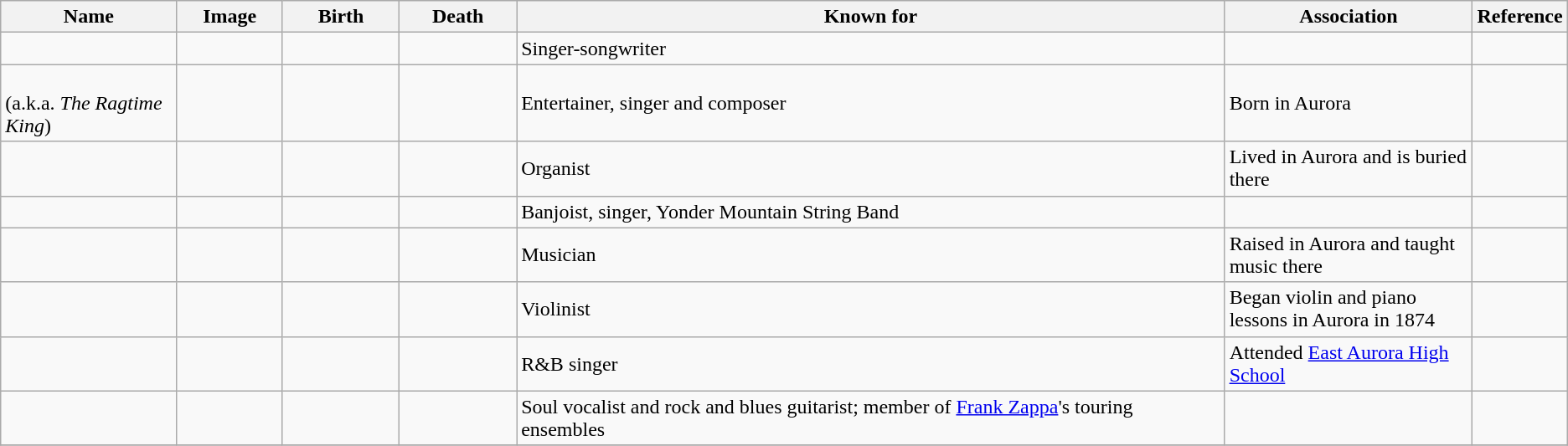<table class="wikitable sortable">
<tr>
<th scope="col" width="140">Name</th>
<th scope="col" width="80" class="unsortable">Image</th>
<th scope="col" width="90">Birth</th>
<th scope="col" width="90">Death</th>
<th scope="col" width="600" class="unsortable">Known for</th>
<th scope="col" width="200" class="unsortable">Association</th>
<th scope="col" width="30" class="unsortable">Reference</th>
</tr>
<tr>
<td></td>
<td></td>
<td align=right></td>
<td></td>
<td>Singer-songwriter</td>
<td></td>
<td></td>
</tr>
<tr>
<td><br>(a.k.a. <em>The Ragtime King</em>)</td>
<td></td>
<td align=right></td>
<td align=right></td>
<td>Entertainer, singer and composer</td>
<td>Born in Aurora</td>
<td align="center"></td>
</tr>
<tr>
<td></td>
<td></td>
<td align=right></td>
<td align=right></td>
<td>Organist</td>
<td>Lived in Aurora and is buried there</td>
<td align="center"></td>
</tr>
<tr>
<td></td>
<td></td>
<td></td>
<td></td>
<td>Banjoist, singer, Yonder Mountain String Band</td>
<td></td>
<td align="center"></td>
</tr>
<tr>
<td></td>
<td></td>
<td align=right></td>
<td></td>
<td>Musician</td>
<td>Raised in Aurora and taught music there</td>
<td align="center"></td>
</tr>
<tr>
<td></td>
<td></td>
<td align=right></td>
<td align=right></td>
<td>Violinist</td>
<td>Began violin and piano lessons in Aurora in 1874</td>
<td align="center"></td>
</tr>
<tr>
<td></td>
<td></td>
<td align=right></td>
<td></td>
<td>R&B singer</td>
<td>Attended <a href='#'>East Aurora High School</a></td>
<td align="center"></td>
</tr>
<tr>
<td></td>
<td></td>
<td></td>
<td></td>
<td>Soul vocalist and rock and blues guitarist; member of <a href='#'>Frank Zappa</a>'s touring ensembles</td>
<td></td>
<td align="center"></td>
</tr>
<tr>
</tr>
</table>
